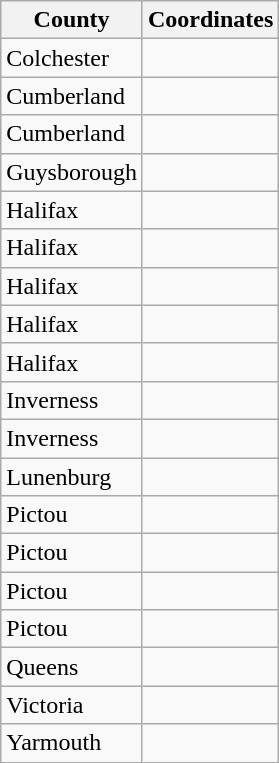<table class="wikitable sortable">
<tr>
<th>County</th>
<th>Coordinates</th>
</tr>
<tr>
<td>Colchester</td>
<td></td>
</tr>
<tr>
<td>Cumberland</td>
<td></td>
</tr>
<tr>
<td>Cumberland</td>
<td></td>
</tr>
<tr>
<td>Guysborough</td>
<td></td>
</tr>
<tr>
<td>Halifax</td>
<td></td>
</tr>
<tr>
<td>Halifax</td>
<td></td>
</tr>
<tr>
<td>Halifax</td>
<td></td>
</tr>
<tr>
<td>Halifax</td>
<td></td>
</tr>
<tr>
<td>Halifax</td>
<td></td>
</tr>
<tr>
<td>Inverness</td>
<td></td>
</tr>
<tr>
<td>Inverness</td>
<td></td>
</tr>
<tr>
<td>Lunenburg</td>
<td></td>
</tr>
<tr>
<td>Pictou</td>
<td></td>
</tr>
<tr>
<td>Pictou</td>
<td></td>
</tr>
<tr>
<td>Pictou</td>
<td></td>
</tr>
<tr>
<td>Pictou</td>
<td></td>
</tr>
<tr>
<td>Queens</td>
<td></td>
</tr>
<tr>
<td>Victoria</td>
<td></td>
</tr>
<tr>
<td>Yarmouth</td>
<td></td>
</tr>
</table>
